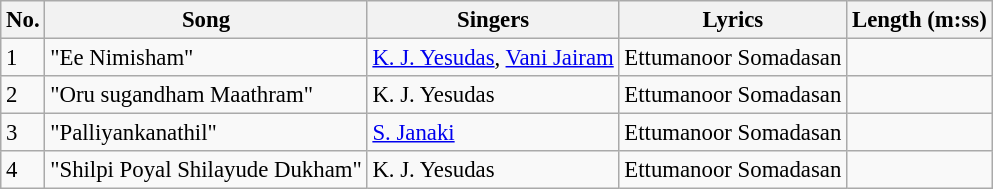<table class="wikitable" style="font-size:95%;">
<tr>
<th>No.</th>
<th>Song</th>
<th>Singers</th>
<th>Lyrics</th>
<th>Length (m:ss)</th>
</tr>
<tr>
<td>1</td>
<td>"Ee Nimisham"</td>
<td><a href='#'>K. J. Yesudas</a>, <a href='#'>Vani Jairam</a></td>
<td>Ettumanoor Somadasan</td>
<td></td>
</tr>
<tr>
<td>2</td>
<td>"Oru sugandham Maathram"</td>
<td>K. J. Yesudas</td>
<td>Ettumanoor Somadasan</td>
<td></td>
</tr>
<tr>
<td>3</td>
<td>"Palliyankanathil"</td>
<td><a href='#'>S. Janaki</a></td>
<td>Ettumanoor Somadasan</td>
<td></td>
</tr>
<tr>
<td>4</td>
<td>"Shilpi Poyal Shilayude Dukham"</td>
<td>K. J. Yesudas</td>
<td>Ettumanoor Somadasan</td>
<td></td>
</tr>
</table>
